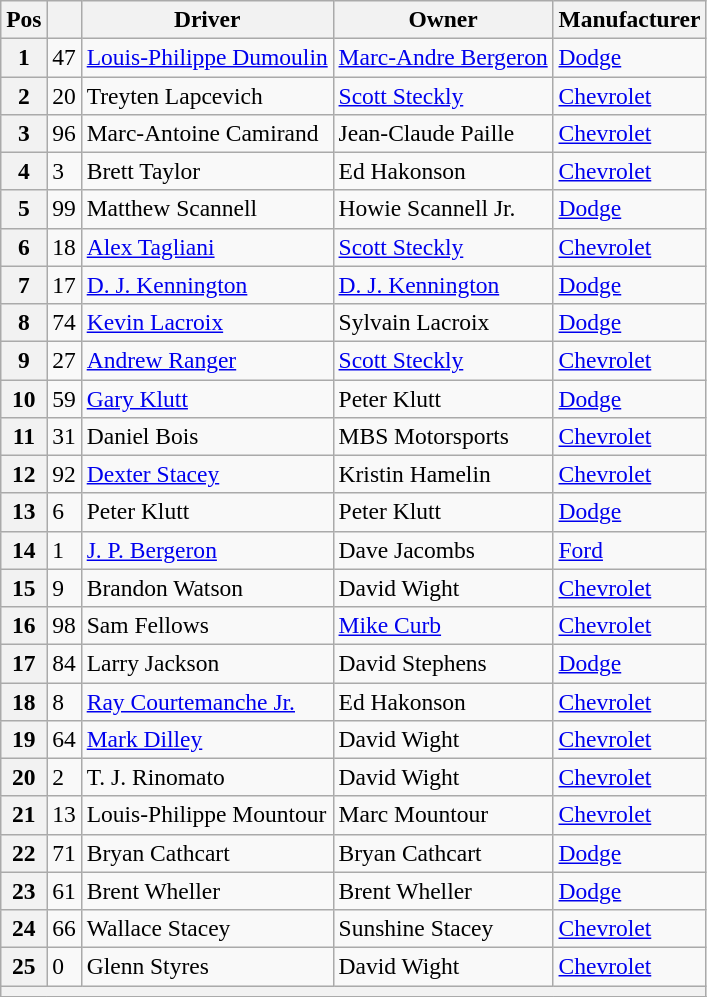<table class="wikitable" style="font-size:98%">
<tr>
<th>Pos</th>
<th></th>
<th>Driver</th>
<th>Owner</th>
<th>Manufacturer</th>
</tr>
<tr>
<th>1</th>
<td>47</td>
<td><a href='#'>Louis-Philippe Dumoulin</a></td>
<td><a href='#'>Marc-Andre Bergeron</a></td>
<td><a href='#'>Dodge</a></td>
</tr>
<tr>
<th>2</th>
<td>20</td>
<td>Treyten Lapcevich</td>
<td><a href='#'>Scott Steckly</a></td>
<td><a href='#'>Chevrolet</a></td>
</tr>
<tr>
<th>3</th>
<td>96</td>
<td>Marc-Antoine Camirand</td>
<td>Jean-Claude Paille</td>
<td><a href='#'>Chevrolet</a></td>
</tr>
<tr>
<th>4</th>
<td>3</td>
<td>Brett Taylor</td>
<td>Ed Hakonson</td>
<td><a href='#'>Chevrolet</a></td>
</tr>
<tr>
<th>5</th>
<td>99</td>
<td>Matthew Scannell</td>
<td>Howie Scannell Jr.</td>
<td><a href='#'>Dodge</a></td>
</tr>
<tr>
<th>6</th>
<td>18</td>
<td><a href='#'>Alex Tagliani</a></td>
<td><a href='#'>Scott Steckly</a></td>
<td><a href='#'>Chevrolet</a></td>
</tr>
<tr>
<th>7</th>
<td>17</td>
<td><a href='#'>D. J. Kennington</a></td>
<td><a href='#'>D. J. Kennington</a></td>
<td><a href='#'>Dodge</a></td>
</tr>
<tr>
<th>8</th>
<td>74</td>
<td><a href='#'>Kevin Lacroix</a></td>
<td>Sylvain Lacroix</td>
<td><a href='#'>Dodge</a></td>
</tr>
<tr>
<th>9</th>
<td>27</td>
<td><a href='#'>Andrew Ranger</a></td>
<td><a href='#'>Scott Steckly</a></td>
<td><a href='#'>Chevrolet</a></td>
</tr>
<tr>
<th>10</th>
<td>59</td>
<td><a href='#'>Gary Klutt</a></td>
<td>Peter Klutt</td>
<td><a href='#'>Dodge</a></td>
</tr>
<tr>
<th>11</th>
<td>31</td>
<td>Daniel Bois</td>
<td>MBS Motorsports</td>
<td><a href='#'>Chevrolet</a></td>
</tr>
<tr>
<th>12</th>
<td>92</td>
<td><a href='#'>Dexter Stacey</a></td>
<td>Kristin Hamelin</td>
<td><a href='#'>Chevrolet</a></td>
</tr>
<tr>
<th>13</th>
<td>6</td>
<td>Peter Klutt</td>
<td>Peter Klutt</td>
<td><a href='#'>Dodge</a></td>
</tr>
<tr>
<th>14</th>
<td>1</td>
<td><a href='#'>J. P. Bergeron</a></td>
<td>Dave Jacombs</td>
<td><a href='#'>Ford</a></td>
</tr>
<tr>
<th>15</th>
<td>9</td>
<td>Brandon Watson</td>
<td>David Wight</td>
<td><a href='#'>Chevrolet</a></td>
</tr>
<tr>
<th>16</th>
<td>98</td>
<td>Sam Fellows</td>
<td><a href='#'>Mike Curb</a></td>
<td><a href='#'>Chevrolet</a></td>
</tr>
<tr>
<th>17</th>
<td>84</td>
<td>Larry Jackson</td>
<td>David Stephens</td>
<td><a href='#'>Dodge</a></td>
</tr>
<tr>
<th>18</th>
<td>8</td>
<td><a href='#'>Ray Courtemanche Jr.</a></td>
<td>Ed Hakonson</td>
<td><a href='#'>Chevrolet</a></td>
</tr>
<tr>
<th>19</th>
<td>64</td>
<td><a href='#'>Mark Dilley</a></td>
<td>David Wight</td>
<td><a href='#'>Chevrolet</a></td>
</tr>
<tr>
<th>20</th>
<td>2</td>
<td>T. J. Rinomato</td>
<td>David Wight</td>
<td><a href='#'>Chevrolet</a></td>
</tr>
<tr>
<th>21</th>
<td>13</td>
<td>Louis-Philippe Mountour</td>
<td>Marc Mountour</td>
<td><a href='#'>Chevrolet</a></td>
</tr>
<tr>
<th>22</th>
<td>71</td>
<td>Bryan Cathcart</td>
<td>Bryan Cathcart</td>
<td><a href='#'>Dodge</a></td>
</tr>
<tr>
<th>23</th>
<td>61</td>
<td>Brent Wheller</td>
<td>Brent Wheller</td>
<td><a href='#'>Dodge</a></td>
</tr>
<tr>
<th>24</th>
<td>66</td>
<td>Wallace Stacey</td>
<td>Sunshine Stacey</td>
<td><a href='#'>Chevrolet</a></td>
</tr>
<tr>
<th>25</th>
<td>0</td>
<td>Glenn Styres</td>
<td>David Wight</td>
<td><a href='#'>Chevrolet</a></td>
</tr>
<tr>
<th colspan="6"></th>
</tr>
<tr>
</tr>
</table>
